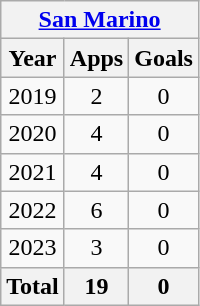<table class="wikitable" style="text-align:center">
<tr>
<th colspan=3><a href='#'>San Marino</a></th>
</tr>
<tr>
<th>Year</th>
<th>Apps</th>
<th>Goals</th>
</tr>
<tr>
<td>2019</td>
<td>2</td>
<td>0</td>
</tr>
<tr>
<td>2020</td>
<td>4</td>
<td>0</td>
</tr>
<tr>
<td>2021</td>
<td>4</td>
<td>0</td>
</tr>
<tr>
<td>2022</td>
<td>6</td>
<td>0</td>
</tr>
<tr>
<td>2023</td>
<td>3</td>
<td>0</td>
</tr>
<tr>
<th>Total</th>
<th>19</th>
<th>0</th>
</tr>
</table>
